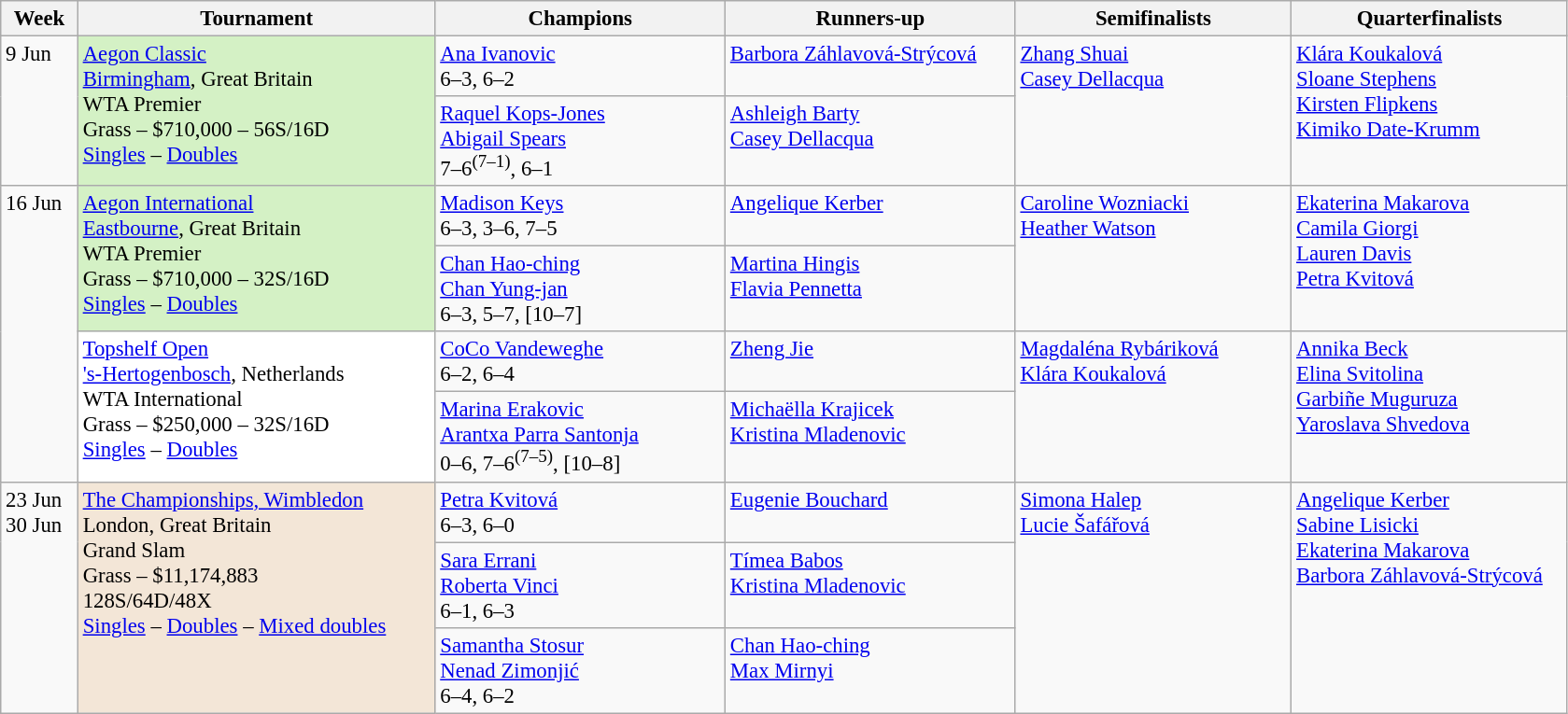<table class=wikitable style=font-size:95%>
<tr>
<th style="width:48px;">Week</th>
<th style="width:248px;">Tournament</th>
<th style="width:200px;">Champions</th>
<th style="width:200px;">Runners-up</th>
<th style="width:190px;">Semifinalists</th>
<th style="width:190px;">Quarterfinalists</th>
</tr>
<tr valign=top>
<td rowspan=2>9 Jun</td>
<td style="background:#D4F1C5;" rowspan="2"><a href='#'>Aegon Classic</a> <br><a href='#'>Birmingham</a>, Great Britain <br> WTA Premier <br> Grass – $710,000 – 56S/16D <br> <a href='#'>Singles</a> – <a href='#'>Doubles</a></td>
<td> <a href='#'>Ana Ivanovic</a> <br> 6–3, 6–2</td>
<td> <a href='#'>Barbora Záhlavová-Strýcová</a></td>
<td rowspan=2> <a href='#'>Zhang Shuai</a> <br>  <a href='#'>Casey Dellacqua</a></td>
<td rowspan=2> <a href='#'>Klára Koukalová</a> <br>  <a href='#'>Sloane Stephens</a> <br>  <a href='#'>Kirsten Flipkens</a> <br>  <a href='#'>Kimiko Date-Krumm</a></td>
</tr>
<tr valign=top>
<td> <a href='#'>Raquel Kops-Jones</a> <br>  <a href='#'>Abigail Spears</a> <br> 7–6<sup>(7–1)</sup>, 6–1</td>
<td> <a href='#'>Ashleigh Barty</a> <br>  <a href='#'>Casey Dellacqua</a></td>
</tr>
<tr valign=top>
<td rowspan=4>16 Jun</td>
<td style="background:#D4F1C5;" rowspan="2"><a href='#'>Aegon International</a> <br><a href='#'>Eastbourne</a>, Great Britain <br> WTA Premier <br> Grass – $710,000 – 32S/16D<br><a href='#'>Singles</a> – <a href='#'>Doubles</a></td>
<td> <a href='#'>Madison Keys</a> <br> 6–3, 3–6, 7–5</td>
<td> <a href='#'>Angelique Kerber</a></td>
<td rowspan=2> <a href='#'>Caroline Wozniacki</a> <br> <a href='#'>Heather Watson</a> <br></td>
<td rowspan=2> <a href='#'>Ekaterina Makarova</a><br> <a href='#'>Camila Giorgi</a> <br> <a href='#'>Lauren Davis</a> <br> <a href='#'>Petra Kvitová</a></td>
</tr>
<tr valign=top>
<td> <a href='#'>Chan Hao-ching</a> <br>  <a href='#'>Chan Yung-jan</a> <br>6–3, 5–7, [10–7]</td>
<td> <a href='#'>Martina Hingis</a> <br>  <a href='#'>Flavia Pennetta</a></td>
</tr>
<tr valign=top>
<td style="background:#fff;" rowspan="2"><a href='#'>Topshelf Open</a> <br> <a href='#'>'s-Hertogenbosch</a>, Netherlands<br>WTA International <br> Grass – $250,000 – 32S/16D <br> <a href='#'>Singles</a> – <a href='#'>Doubles</a></td>
<td> <a href='#'>CoCo Vandeweghe</a> <br> 6–2, 6–4</td>
<td> <a href='#'>Zheng Jie</a></td>
<td rowspan=2> <a href='#'>Magdaléna Rybáriková</a> <br>  <a href='#'>Klára Koukalová</a></td>
<td rowspan=2> <a href='#'>Annika Beck</a> <br>  <a href='#'>Elina Svitolina</a> <br>  <a href='#'>Garbiñe Muguruza</a> <br>  <a href='#'>Yaroslava Shvedova</a></td>
</tr>
<tr valign=top>
<td> <a href='#'>Marina Erakovic</a> <br>  <a href='#'>Arantxa Parra Santonja</a> <br> 0–6, 7–6<sup>(7–5)</sup>, [10–8]</td>
<td> <a href='#'>Michaëlla Krajicek</a> <br>  <a href='#'>Kristina Mladenovic</a></td>
</tr>
<tr valign=top>
<td rowspan=3>23 Jun<br>30 Jun</td>
<td style="background:#F3E6D7;" rowspan="3"><a href='#'>The Championships, Wimbledon</a> <br>London, Great Britain <br> Grand Slam <br> Grass – $11,174,883 <br> 128S/64D/48X <br> <a href='#'>Singles</a> – <a href='#'>Doubles</a> – <a href='#'>Mixed doubles</a></td>
<td> <a href='#'>Petra Kvitová</a><br>6–3, 6–0</td>
<td> <a href='#'>Eugenie Bouchard</a></td>
<td rowspan=3> <a href='#'>Simona Halep</a> <br>  <a href='#'>Lucie Šafářová</a></td>
<td rowspan=3> <a href='#'>Angelique Kerber</a> <br>  <a href='#'>Sabine Lisicki</a> <br>  <a href='#'>Ekaterina Makarova</a> <br>  <a href='#'>Barbora Záhlavová-Strýcová</a></td>
</tr>
<tr valign=top>
<td> <a href='#'>Sara Errani</a> <br>  <a href='#'>Roberta Vinci</a> <br> 6–1, 6–3</td>
<td> <a href='#'>Tímea Babos</a> <br>  <a href='#'>Kristina Mladenovic</a></td>
</tr>
<tr valign=top>
<td> <a href='#'>Samantha Stosur</a> <br>  <a href='#'>Nenad Zimonjić</a><br>6–4, 6–2</td>
<td> <a href='#'>Chan Hao-ching</a> <br>  <a href='#'>Max Mirnyi</a></td>
</tr>
</table>
